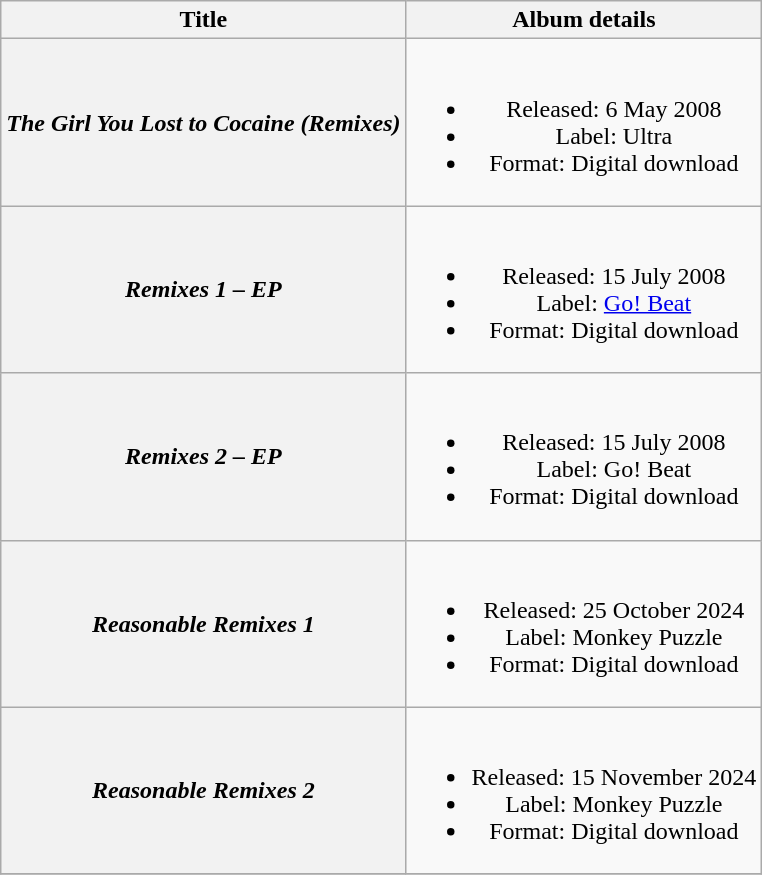<table class="wikitable plainrowheaders" style="text-align:center;">
<tr>
<th scope="col">Title</th>
<th scope="col">Album details</th>
</tr>
<tr>
<th scope="row"><em>The Girl You Lost to Cocaine (Remixes)</em></th>
<td><br><ul><li>Released: 6 May 2008</li><li>Label: Ultra</li><li>Format: Digital download</li></ul></td>
</tr>
<tr>
<th scope="row"><em>Remixes 1 – EP</em></th>
<td><br><ul><li>Released: 15 July 2008</li><li>Label: <a href='#'>Go! Beat</a></li><li>Format: Digital download</li></ul></td>
</tr>
<tr>
<th scope="row"><em>Remixes 2 – EP</em></th>
<td><br><ul><li>Released: 15 July 2008</li><li>Label: Go! Beat</li><li>Format: Digital download</li></ul></td>
</tr>
<tr>
<th scope="row"><em>Reasonable Remixes 1</em></th>
<td><br><ul><li>Released: 25 October 2024</li><li>Label: Monkey Puzzle</li><li>Format: Digital download</li></ul></td>
</tr>
<tr>
<th scope="row"><em>Reasonable Remixes 2</em></th>
<td><br><ul><li>Released: 15 November 2024</li><li>Label: Monkey Puzzle</li><li>Format: Digital download</li></ul></td>
</tr>
<tr>
</tr>
</table>
